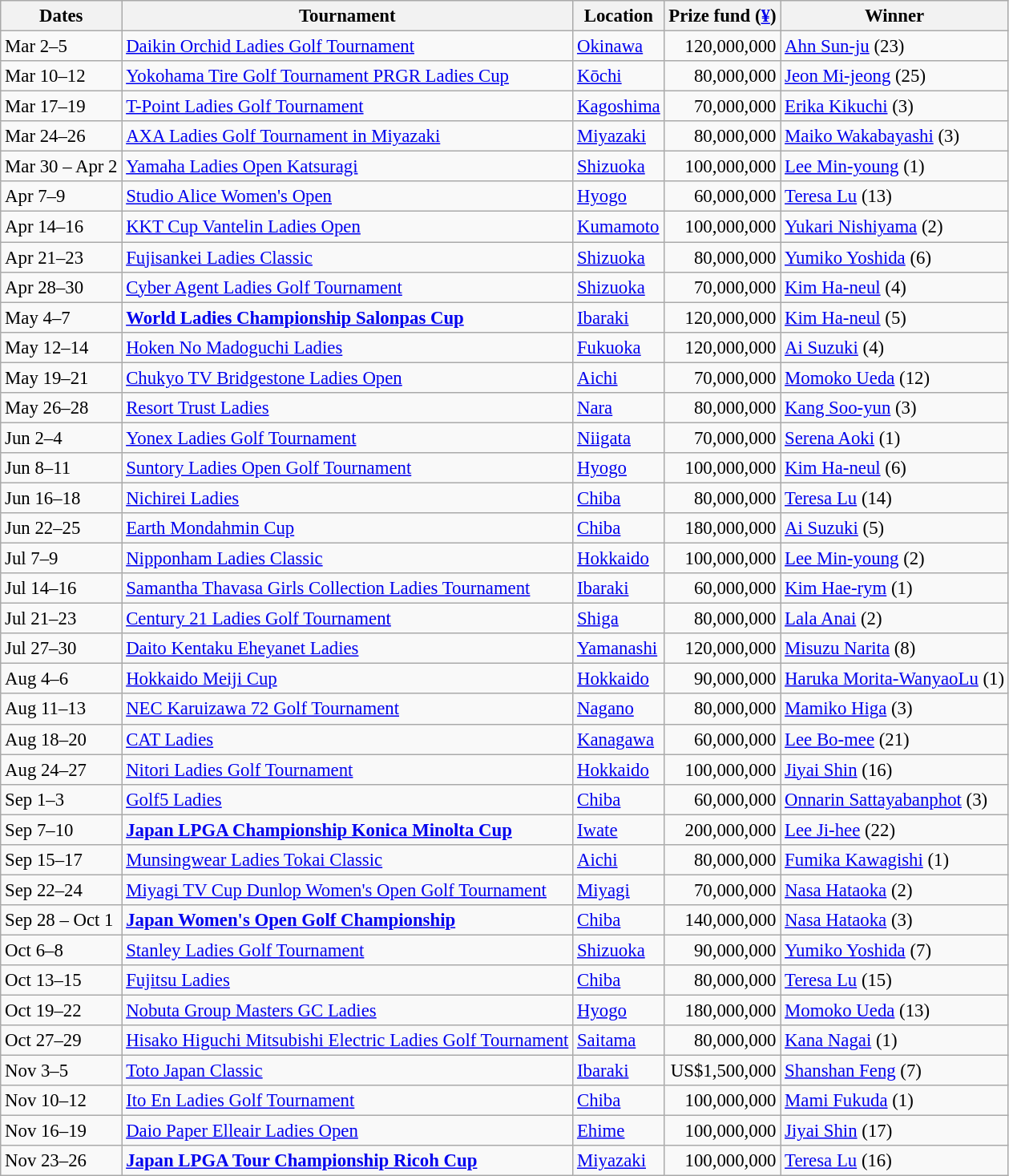<table class="wikitable" style="font-size:95%;">
<tr>
<th>Dates</th>
<th>Tournament</th>
<th>Location</th>
<th>Prize fund (<a href='#'>¥</a>)</th>
<th>Winner</th>
</tr>
<tr>
<td>Mar 2–5</td>
<td><a href='#'>Daikin Orchid Ladies Golf Tournament</a></td>
<td><a href='#'>Okinawa</a></td>
<td align=right>120,000,000</td>
<td> <a href='#'>Ahn Sun-ju</a> (23)</td>
</tr>
<tr>
<td>Mar 10–12</td>
<td><a href='#'>Yokohama Tire Golf Tournament PRGR Ladies Cup</a></td>
<td><a href='#'>Kōchi</a></td>
<td align=right>80,000,000</td>
<td> <a href='#'>Jeon Mi-jeong</a> (25)</td>
</tr>
<tr>
<td>Mar 17–19</td>
<td><a href='#'>T-Point Ladies Golf Tournament</a></td>
<td><a href='#'>Kagoshima</a></td>
<td align=right>70,000,000</td>
<td> <a href='#'>Erika Kikuchi</a> (3)</td>
</tr>
<tr>
<td>Mar 24–26</td>
<td><a href='#'>AXA Ladies Golf Tournament in Miyazaki</a></td>
<td><a href='#'>Miyazaki</a></td>
<td align=right>80,000,000</td>
<td> <a href='#'>Maiko Wakabayashi</a> (3)</td>
</tr>
<tr>
<td>Mar 30 – Apr 2</td>
<td><a href='#'>Yamaha Ladies Open Katsuragi</a></td>
<td><a href='#'>Shizuoka</a></td>
<td align=right>100,000,000</td>
<td> <a href='#'>Lee Min-young</a> (1)</td>
</tr>
<tr>
<td>Apr 7–9</td>
<td><a href='#'>Studio Alice Women's Open</a></td>
<td><a href='#'>Hyogo</a></td>
<td align=right>60,000,000</td>
<td> <a href='#'>Teresa Lu</a> (13)</td>
</tr>
<tr>
<td>Apr 14–16</td>
<td><a href='#'>KKT Cup Vantelin Ladies Open</a></td>
<td><a href='#'>Kumamoto</a></td>
<td align=right>100,000,000</td>
<td> <a href='#'>Yukari Nishiyama</a> (2)</td>
</tr>
<tr>
<td>Apr 21–23</td>
<td><a href='#'>Fujisankei Ladies Classic</a></td>
<td><a href='#'>Shizuoka</a></td>
<td align=right>80,000,000</td>
<td> <a href='#'>Yumiko Yoshida</a> (6)</td>
</tr>
<tr>
<td>Apr 28–30</td>
<td><a href='#'>Cyber Agent Ladies Golf Tournament</a></td>
<td><a href='#'>Shizuoka</a></td>
<td align=right>70,000,000</td>
<td> <a href='#'>Kim Ha-neul</a> (4)</td>
</tr>
<tr>
<td>May 4–7</td>
<td><strong><a href='#'>World Ladies Championship Salonpas Cup</a></strong></td>
<td><a href='#'>Ibaraki</a></td>
<td align=right>120,000,000</td>
<td> <a href='#'>Kim Ha-neul</a> (5)</td>
</tr>
<tr>
<td>May 12–14</td>
<td><a href='#'>Hoken No Madoguchi Ladies</a></td>
<td><a href='#'>Fukuoka</a></td>
<td align=right>120,000,000</td>
<td> <a href='#'>Ai Suzuki</a> (4)</td>
</tr>
<tr>
<td>May 19–21</td>
<td><a href='#'>Chukyo TV Bridgestone Ladies Open</a></td>
<td><a href='#'>Aichi</a></td>
<td align=right>70,000,000</td>
<td> <a href='#'>Momoko Ueda</a> (12)</td>
</tr>
<tr>
<td>May 26–28</td>
<td><a href='#'>Resort Trust Ladies</a></td>
<td><a href='#'>Nara</a></td>
<td align=right>80,000,000</td>
<td> <a href='#'>Kang Soo-yun</a> (3)</td>
</tr>
<tr>
<td>Jun 2–4</td>
<td><a href='#'>Yonex Ladies Golf Tournament</a></td>
<td><a href='#'>Niigata</a></td>
<td align=right>70,000,000</td>
<td> <a href='#'>Serena Aoki</a> (1)</td>
</tr>
<tr>
<td>Jun 8–11</td>
<td><a href='#'>Suntory Ladies Open Golf Tournament</a></td>
<td><a href='#'>Hyogo</a></td>
<td align=right>100,000,000</td>
<td> <a href='#'>Kim Ha-neul</a> (6)</td>
</tr>
<tr>
<td>Jun 16–18</td>
<td><a href='#'>Nichirei Ladies</a></td>
<td><a href='#'>Chiba</a></td>
<td align=right>80,000,000</td>
<td> <a href='#'>Teresa Lu</a> (14)</td>
</tr>
<tr>
<td>Jun 22–25</td>
<td><a href='#'>Earth Mondahmin Cup</a></td>
<td><a href='#'>Chiba</a></td>
<td align=right>180,000,000</td>
<td> <a href='#'>Ai Suzuki</a> (5)</td>
</tr>
<tr>
<td>Jul 7–9</td>
<td><a href='#'>Nipponham Ladies Classic</a></td>
<td><a href='#'>Hokkaido</a></td>
<td align=right>100,000,000</td>
<td> <a href='#'>Lee Min-young</a> (2)</td>
</tr>
<tr>
<td>Jul 14–16</td>
<td><a href='#'>Samantha Thavasa Girls Collection Ladies Tournament</a></td>
<td><a href='#'>Ibaraki</a></td>
<td align=right>60,000,000</td>
<td> <a href='#'>Kim Hae-rym</a> (1)</td>
</tr>
<tr>
<td>Jul 21–23</td>
<td><a href='#'>Century 21 Ladies Golf Tournament</a></td>
<td><a href='#'>Shiga</a></td>
<td align=right>80,000,000</td>
<td> <a href='#'>Lala Anai</a> (2)</td>
</tr>
<tr>
<td>Jul 27–30</td>
<td><a href='#'>Daito Kentaku Eheyanet Ladies</a></td>
<td><a href='#'>Yamanashi</a></td>
<td align=right>120,000,000</td>
<td> <a href='#'>Misuzu Narita</a> (8)</td>
</tr>
<tr>
<td>Aug 4–6</td>
<td><a href='#'>Hokkaido Meiji Cup</a></td>
<td><a href='#'>Hokkaido</a></td>
<td align=right>90,000,000</td>
<td> <a href='#'>Haruka Morita-WanyaoLu</a> (1)</td>
</tr>
<tr>
<td>Aug 11–13</td>
<td><a href='#'>NEC Karuizawa 72 Golf Tournament</a></td>
<td><a href='#'>Nagano</a></td>
<td align=right>80,000,000</td>
<td> <a href='#'>Mamiko Higa</a> (3)</td>
</tr>
<tr>
<td>Aug 18–20</td>
<td><a href='#'>CAT Ladies</a></td>
<td><a href='#'>Kanagawa</a></td>
<td align=right>60,000,000</td>
<td> <a href='#'>Lee Bo-mee</a> (21)</td>
</tr>
<tr>
<td>Aug 24–27</td>
<td><a href='#'>Nitori Ladies Golf Tournament</a></td>
<td><a href='#'>Hokkaido</a></td>
<td align=right>100,000,000</td>
<td> <a href='#'>Jiyai Shin</a> (16)</td>
</tr>
<tr>
<td>Sep 1–3</td>
<td><a href='#'>Golf5 Ladies</a></td>
<td><a href='#'>Chiba</a></td>
<td align=right>60,000,000</td>
<td> <a href='#'>Onnarin Sattayabanphot</a> (3)</td>
</tr>
<tr>
<td>Sep 7–10</td>
<td><strong><a href='#'>Japan LPGA Championship Konica Minolta Cup</a></strong></td>
<td><a href='#'>Iwate</a></td>
<td align=right>200,000,000</td>
<td> <a href='#'>Lee Ji-hee</a> (22)</td>
</tr>
<tr>
<td>Sep 15–17</td>
<td><a href='#'>Munsingwear Ladies Tokai Classic</a></td>
<td><a href='#'>Aichi</a></td>
<td align=right>80,000,000</td>
<td> <a href='#'>Fumika Kawagishi</a> (1)</td>
</tr>
<tr>
<td>Sep 22–24</td>
<td><a href='#'>Miyagi TV Cup Dunlop Women's Open Golf Tournament</a></td>
<td><a href='#'>Miyagi</a></td>
<td align=right>70,000,000</td>
<td> <a href='#'>Nasa Hataoka</a> (2)</td>
</tr>
<tr>
<td>Sep 28 – Oct 1</td>
<td><strong><a href='#'>Japan Women's Open Golf Championship</a></strong></td>
<td><a href='#'>Chiba</a></td>
<td align=right>140,000,000</td>
<td> <a href='#'>Nasa Hataoka</a> (3)</td>
</tr>
<tr>
<td>Oct 6–8</td>
<td><a href='#'>Stanley Ladies Golf Tournament</a></td>
<td><a href='#'>Shizuoka</a></td>
<td align=right>90,000,000</td>
<td> <a href='#'>Yumiko Yoshida</a> (7)</td>
</tr>
<tr>
<td>Oct 13–15</td>
<td><a href='#'>Fujitsu Ladies</a></td>
<td><a href='#'>Chiba</a></td>
<td align=right>80,000,000</td>
<td> <a href='#'>Teresa Lu</a> (15)</td>
</tr>
<tr>
<td>Oct 19–22</td>
<td><a href='#'>Nobuta Group Masters GC Ladies</a></td>
<td><a href='#'>Hyogo</a></td>
<td align=right>180,000,000</td>
<td> <a href='#'>Momoko Ueda</a> (13)</td>
</tr>
<tr>
<td>Oct 27–29</td>
<td><a href='#'>Hisako Higuchi Mitsubishi Electric Ladies Golf Tournament</a></td>
<td><a href='#'>Saitama</a></td>
<td align=right>80,000,000</td>
<td>  <a href='#'>Kana Nagai</a> (1)</td>
</tr>
<tr>
<td>Nov 3–5</td>
<td><a href='#'>Toto Japan Classic</a></td>
<td><a href='#'>Ibaraki</a></td>
<td align=right>US$1,500,000</td>
<td> <a href='#'>Shanshan Feng</a> (7)</td>
</tr>
<tr>
<td>Nov 10–12</td>
<td><a href='#'>Ito En Ladies Golf Tournament</a></td>
<td><a href='#'>Chiba</a></td>
<td align=right>100,000,000</td>
<td> <a href='#'>Mami Fukuda</a> (1)</td>
</tr>
<tr>
<td>Nov 16–19</td>
<td><a href='#'>Daio Paper Elleair Ladies Open</a></td>
<td><a href='#'>Ehime</a></td>
<td align=right>100,000,000</td>
<td> <a href='#'>Jiyai Shin</a> (17)</td>
</tr>
<tr>
<td>Nov 23–26</td>
<td><strong><a href='#'>Japan LPGA Tour Championship Ricoh Cup</a></strong></td>
<td><a href='#'>Miyazaki</a></td>
<td align=right>100,000,000</td>
<td> <a href='#'>Teresa Lu</a> (16)</td>
</tr>
</table>
